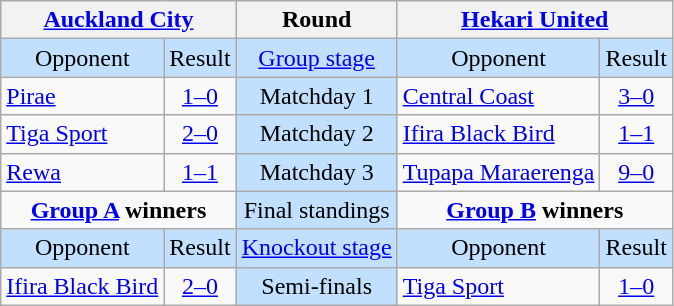<table class="wikitable" style="text-align:center">
<tr>
<th colspan="4"> <a href='#'>Auckland City</a></th>
<th>Round</th>
<th colspan="4"> <a href='#'>Hekari United</a></th>
</tr>
<tr style="background:#C1E0FF">
<td>Opponent</td>
<td colspan="3">Result</td>
<td><a href='#'>Group stage</a></td>
<td>Opponent</td>
<td colspan="3">Result</td>
</tr>
<tr>
<td style="text-align:left"> <a href='#'>Pirae</a></td>
<td colspan="3"><a href='#'>1–0</a></td>
<td style="background:#C1E0FF">Matchday 1</td>
<td style="text-align:left"> <a href='#'>Central Coast</a></td>
<td colspan="3"><a href='#'>3–0</a></td>
</tr>
<tr>
<td style="text-align:left"> <a href='#'>Tiga Sport</a></td>
<td colspan="3"><a href='#'>2–0</a></td>
<td style="background:#C1E0FF">Matchday 2</td>
<td style="text-align:left"> <a href='#'>Ifira Black Bird</a></td>
<td colspan="3"><a href='#'>1–1</a></td>
</tr>
<tr>
<td style="text-align:left"> <a href='#'>Rewa</a></td>
<td colspan="3"><a href='#'>1–1</a></td>
<td style="background:#C1E0FF">Matchday 3</td>
<td style="text-align:left"> <a href='#'>Tupapa Maraerenga</a></td>
<td colspan="3"><a href='#'>9–0</a></td>
</tr>
<tr>
<td colspan="4" style="vertical-align:top"><strong><a href='#'>Group A</a> winners</strong><br><div></div></td>
<td style="background:#C1E0FF">Final standings</td>
<td colspan="4" style="vertical-align:top"><strong><a href='#'>Group B</a> winners</strong><br><div></div></td>
</tr>
<tr style="background:#C1E0FF">
<td>Opponent</td>
<td colspan="3">Result</td>
<td><a href='#'>Knockout stage</a></td>
<td>Opponent</td>
<td colspan="3">Result</td>
</tr>
<tr>
<td style="text-align:left"> <a href='#'>Ifira Black Bird</a></td>
<td colspan="3"><a href='#'>2–0</a></td>
<td style="background:#C1E0FF">Semi-finals</td>
<td style="text-align:left"> <a href='#'>Tiga Sport</a></td>
<td colspan="3"><a href='#'>1–0</a></td>
</tr>
</table>
